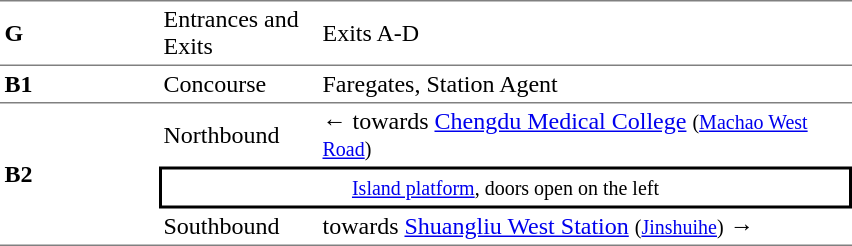<table cellspacing=0 cellpadding=3>
<tr>
<td style="border-top:solid 1px gray;border-bottom:solid 1px gray;" width=100><strong>G</strong></td>
<td style="border-top:solid 1px gray;border-bottom:solid 1px gray;" width=100>Entrances and Exits</td>
<td style="border-top:solid 1px gray;border-bottom:solid 1px gray;" width=350>Exits A-D</td>
</tr>
<tr>
<td style="border-bottom:solid 1px gray;"><strong>B1</strong></td>
<td style="border-bottom:solid 1px gray;">Concourse</td>
<td style="border-bottom:solid 1px gray;">Faregates, Station Agent</td>
</tr>
<tr>
<td style="border-bottom:solid 1px gray;" rowspan=3><strong>B2</strong></td>
<td>Northbound</td>
<td>←  towards <a href='#'>Chengdu Medical College</a> <small>(<a href='#'>Machao West Road</a>)</small></td>
</tr>
<tr>
<td style="border-right:solid 2px black;border-left:solid 2px black;border-top:solid 2px black;border-bottom:solid 2px black;text-align:center;" colspan=2><small><a href='#'>Island platform</a>, doors open on the left</small></td>
</tr>
<tr>
<td style="border-bottom:solid 1px gray;">Southbound</td>
<td style="border-bottom:solid 1px gray;">  towards <a href='#'>Shuangliu West Station</a> <small>(<a href='#'>Jinshuihe</a>)</small> →</td>
</tr>
</table>
